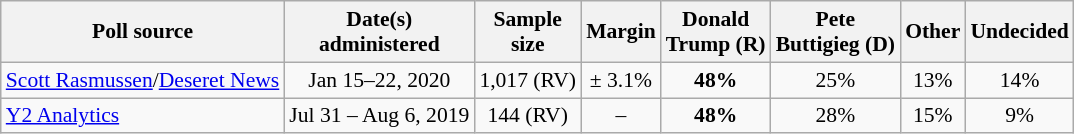<table class="wikitable" style="font-size:90%;text-align:center;">
<tr>
<th>Poll source</th>
<th>Date(s)<br>administered</th>
<th>Sample<br>size</th>
<th>Margin<br></th>
<th>Donald<br>Trump (R)</th>
<th>Pete<br>Buttigieg (D)</th>
<th>Other</th>
<th>Undecided</th>
</tr>
<tr>
<td style="text-align:left;"><a href='#'>Scott Rasmussen</a>/<a href='#'>Deseret News</a></td>
<td>Jan 15–22, 2020</td>
<td>1,017 (RV)</td>
<td>± 3.1%</td>
<td><strong>48%</strong></td>
<td>25%</td>
<td>13%</td>
<td>14%</td>
</tr>
<tr>
<td style="text-align:left;"><a href='#'>Y2 Analytics</a></td>
<td>Jul 31 – Aug 6, 2019</td>
<td>144 (RV)</td>
<td>–</td>
<td><strong>48%</strong></td>
<td>28%</td>
<td>15%</td>
<td>9%</td>
</tr>
</table>
